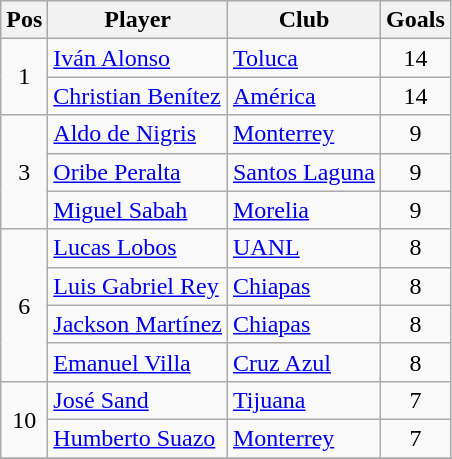<table class="wikitable">
<tr>
<th>Pos</th>
<th>Player</th>
<th>Club</th>
<th>Goals</th>
</tr>
<tr>
<td align=center rowspan=2>1</td>
<td> <a href='#'>Iván Alonso</a></td>
<td><a href='#'>Toluca</a></td>
<td align=center>14</td>
</tr>
<tr>
<td> <a href='#'>Christian Benítez</a></td>
<td><a href='#'>América</a></td>
<td align=center>14</td>
</tr>
<tr>
<td align=center rowspan=3>3</td>
<td> <a href='#'>Aldo de Nigris</a></td>
<td><a href='#'>Monterrey</a></td>
<td align=center>9</td>
</tr>
<tr>
<td> <a href='#'>Oribe Peralta</a></td>
<td><a href='#'>Santos Laguna</a></td>
<td align=center>9</td>
</tr>
<tr>
<td> <a href='#'>Miguel Sabah</a></td>
<td><a href='#'>Morelia</a></td>
<td align=center>9</td>
</tr>
<tr>
<td align=center rowspan=4>6</td>
<td> <a href='#'>Lucas Lobos</a></td>
<td><a href='#'>UANL</a></td>
<td align=center>8</td>
</tr>
<tr>
<td> <a href='#'>Luis Gabriel Rey</a></td>
<td><a href='#'>Chiapas</a></td>
<td align=center>8</td>
</tr>
<tr>
<td> <a href='#'>Jackson Martínez</a></td>
<td><a href='#'>Chiapas</a></td>
<td align=center>8</td>
</tr>
<tr>
<td> <a href='#'>Emanuel Villa</a></td>
<td><a href='#'>Cruz Azul</a></td>
<td align=center>8</td>
</tr>
<tr>
<td align=center rowspan=2>10</td>
<td> <a href='#'>José Sand</a></td>
<td><a href='#'>Tijuana</a></td>
<td align=center>7</td>
</tr>
<tr>
<td> <a href='#'>Humberto Suazo</a></td>
<td><a href='#'>Monterrey</a></td>
<td align=center>7</td>
</tr>
<tr>
</tr>
</table>
